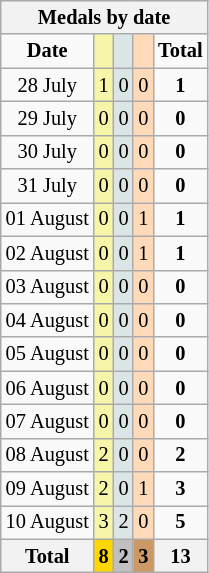<table class="wikitable" style="font-size:85%">
<tr bgcolor="#efefef">
<th colspan=6>Medals by date</th>
</tr>
<tr align=center>
<td><strong>Date</strong></td>
<td bgcolor=#f7f6a8></td>
<td bgcolor=#dce5e5></td>
<td bgcolor=#ffdab9></td>
<td><strong>Total</strong></td>
</tr>
<tr align=center>
<td>28 July</td>
<td style="background:#F7F6A8;">1</td>
<td style="background:#DCE5E5;">0</td>
<td style="background:#FFDAB9;">0</td>
<td><strong>1</strong></td>
</tr>
<tr align=center>
<td>29 July</td>
<td style="background:#F7F6A8;">0</td>
<td style="background:#DCE5E5;">0</td>
<td style="background:#FFDAB9;">0</td>
<td><strong>0</strong></td>
</tr>
<tr align=center>
<td>30 July</td>
<td style="background:#F7F6A8;">0</td>
<td style="background:#DCE5E5;">0</td>
<td style="background:#FFDAB9;">0</td>
<td><strong>0</strong></td>
</tr>
<tr align=center>
<td>31 July</td>
<td style="background:#F7F6A8;">0</td>
<td style="background:#DCE5E5;">0</td>
<td style="background:#FFDAB9;">0</td>
<td><strong>0</strong></td>
</tr>
<tr align=center>
<td>01 August</td>
<td style="background:#F7F6A8;">0</td>
<td style="background:#DCE5E5;">0</td>
<td style="background:#FFDAB9;">1</td>
<td><strong>1</strong></td>
</tr>
<tr align=center>
<td>02 August</td>
<td style="background:#F7F6A8;">0</td>
<td style="background:#DCE5E5;">0</td>
<td style="background:#FFDAB9;">1</td>
<td><strong>1</strong></td>
</tr>
<tr align=center>
<td>03 August</td>
<td style="background:#F7F6A8;">0</td>
<td style="background:#DCE5E5;">0</td>
<td style="background:#FFDAB9;">0</td>
<td><strong>0</strong></td>
</tr>
<tr align=center>
<td>04 August</td>
<td style="background:#F7F6A8;">0</td>
<td style="background:#DCE5E5;">0</td>
<td style="background:#FFDAB9;">0</td>
<td><strong>0</strong></td>
</tr>
<tr align=center>
<td>05 August</td>
<td style="background:#F7F6A8;">0</td>
<td style="background:#DCE5E5;">0</td>
<td style="background:#FFDAB9;">0</td>
<td><strong>0</strong></td>
</tr>
<tr align=center>
<td>06 August</td>
<td style="background:#F7F6A8;">0</td>
<td style="background:#DCE5E5;">0</td>
<td style="background:#FFDAB9;">0</td>
<td><strong>0</strong></td>
</tr>
<tr align=center>
<td>07 August</td>
<td style="background:#F7F6A8;">0</td>
<td style="background:#DCE5E5;">0</td>
<td style="background:#FFDAB9;">0</td>
<td><strong>0</strong></td>
</tr>
<tr align=center>
<td>08 August</td>
<td style="background:#F7F6A8;">2</td>
<td style="background:#DCE5E5;">0</td>
<td style="background:#FFDAB9;">0</td>
<td><strong>2</strong></td>
</tr>
<tr align=center>
<td>09 August</td>
<td style="background:#F7F6A8;">2</td>
<td style="background:#DCE5E5;">0</td>
<td style="background:#FFDAB9;">1</td>
<td><strong>3</strong></td>
</tr>
<tr align=center>
<td>10 August</td>
<td style="background:#F7F6A8;">3</td>
<td style="background:#DCE5E5;">2</td>
<td style="background:#FFDAB9;">0</td>
<td><strong>5</strong></td>
</tr>
<tr align=center>
<th><strong>Total</strong></th>
<th style="background:gold;"><strong>8</strong></th>
<th style="background:silver;"><strong>2</strong></th>
<th style="background:#c96;"><strong>3</strong></th>
<th>13</th>
</tr>
</table>
